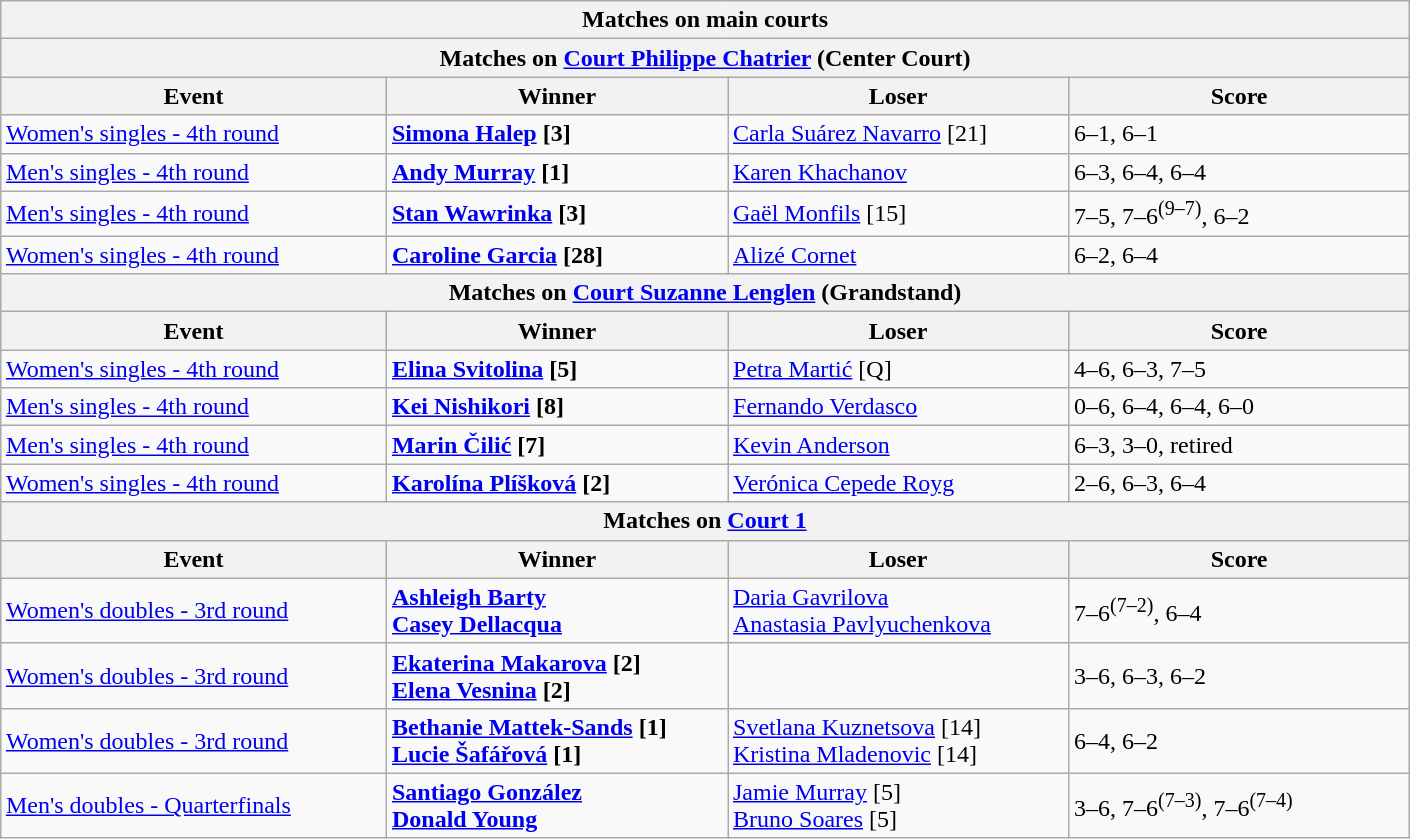<table class="wikitable collapsible uncollapsed" style=margin:auto>
<tr>
<th colspan=4 style=white-space:nowrap>Matches on main courts</th>
</tr>
<tr>
<th colspan=4><strong>Matches on <a href='#'>Court Philippe Chatrier</a> (Center Court)</strong></th>
</tr>
<tr>
<th width=250>Event</th>
<th width=220>Winner</th>
<th width=220>Loser</th>
<th width=220>Score</th>
</tr>
<tr>
<td><a href='#'>Women's singles - 4th round</a></td>
<td> <strong><a href='#'>Simona Halep</a> [3]</strong></td>
<td> <a href='#'>Carla Suárez Navarro</a> [21]</td>
<td>6–1, 6–1</td>
</tr>
<tr>
<td><a href='#'>Men's singles - 4th round</a></td>
<td> <strong><a href='#'>Andy Murray</a> [1]</strong></td>
<td> <a href='#'>Karen Khachanov</a></td>
<td>6–3, 6–4, 6–4</td>
</tr>
<tr>
<td><a href='#'>Men's singles - 4th round</a></td>
<td> <strong><a href='#'>Stan Wawrinka</a> [3]</strong></td>
<td> <a href='#'>Gaël Monfils</a> [15]</td>
<td>7–5, 7–6<sup>(9–7)</sup>, 6–2</td>
</tr>
<tr>
<td><a href='#'>Women's singles - 4th round</a></td>
<td> <strong><a href='#'>Caroline Garcia</a> [28]</strong></td>
<td> <a href='#'>Alizé Cornet</a></td>
<td>6–2, 6–4</td>
</tr>
<tr>
<th colspan=4><strong>Matches on <a href='#'>Court Suzanne Lenglen</a> (Grandstand)</strong></th>
</tr>
<tr>
<th width=250>Event</th>
<th width=220>Winner</th>
<th width=220>Loser</th>
<th width=220>Score</th>
</tr>
<tr>
<td><a href='#'>Women's singles - 4th round</a></td>
<td> <strong><a href='#'>Elina Svitolina</a> [5]</strong></td>
<td> <a href='#'>Petra Martić</a> [Q]</td>
<td>4–6, 6–3, 7–5</td>
</tr>
<tr>
<td><a href='#'>Men's singles - 4th round</a></td>
<td> <strong><a href='#'>Kei Nishikori</a> [8]</strong></td>
<td> <a href='#'>Fernando Verdasco</a></td>
<td>0–6, 6–4, 6–4, 6–0</td>
</tr>
<tr>
<td><a href='#'>Men's singles - 4th round</a></td>
<td> <strong><a href='#'>Marin Čilić</a> [7]</strong></td>
<td> <a href='#'>Kevin Anderson</a></td>
<td>6–3, 3–0, retired</td>
</tr>
<tr>
<td><a href='#'>Women's singles - 4th round</a></td>
<td> <strong><a href='#'>Karolína Plíšková</a> [2]</strong></td>
<td> <a href='#'>Verónica Cepede Royg</a></td>
<td>2–6, 6–3, 6–4</td>
</tr>
<tr>
<th colspan=4><strong>Matches on <a href='#'>Court 1</a></strong></th>
</tr>
<tr>
<th width=250>Event</th>
<th width=220>Winner</th>
<th width=220>Loser</th>
<th width=220>Score</th>
</tr>
<tr>
<td><a href='#'>Women's doubles - 3rd round</a></td>
<td> <strong><a href='#'>Ashleigh Barty</a></strong><br> <strong><a href='#'>Casey Dellacqua</a></strong></td>
<td> <a href='#'>Daria Gavrilova</a><br> <a href='#'>Anastasia Pavlyuchenkova</a></td>
<td>7–6<sup>(7–2)</sup>, 6–4</td>
</tr>
<tr>
<td><a href='#'>Women's doubles - 3rd round</a></td>
<td> <strong><a href='#'>Ekaterina Makarova</a> [2]</strong><br> <strong><a href='#'>Elena Vesnina</a> [2]</strong></td>
<td></td>
<td>3–6, 6–3, 6–2</td>
</tr>
<tr>
<td><a href='#'>Women's doubles - 3rd round</a></td>
<td> <strong><a href='#'>Bethanie Mattek-Sands</a> [1]<br>  <a href='#'>Lucie Šafářová</a> [1]</strong></td>
<td> <a href='#'>Svetlana Kuznetsova</a> [14]<br>  <a href='#'>Kristina Mladenovic</a> [14]</td>
<td>6–4, 6–2</td>
</tr>
<tr>
<td><a href='#'>Men's doubles - Quarterfinals</a></td>
<td> <strong><a href='#'>Santiago González</a> <br>  <a href='#'>Donald Young</a></strong></td>
<td> <a href='#'>Jamie Murray</a> [5]<br>  <a href='#'>Bruno Soares</a> [5]</td>
<td>3–6, 7–6<sup>(7–3)</sup>, 7–6<sup>(7–4)</sup></td>
</tr>
</table>
